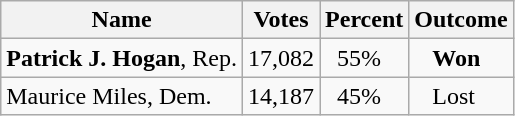<table class="wikitable">
<tr>
<th>Name</th>
<th>Votes</th>
<th>Percent</th>
<th>Outcome</th>
</tr>
<tr>
<td><strong>Patrick J. Hogan</strong>, Rep.</td>
<td>17,082</td>
<td>  55%</td>
<td>   <strong>Won</strong></td>
</tr>
<tr>
<td>Maurice Miles, Dem.</td>
<td>14,187</td>
<td>  45%</td>
<td>   Lost</td>
</tr>
</table>
